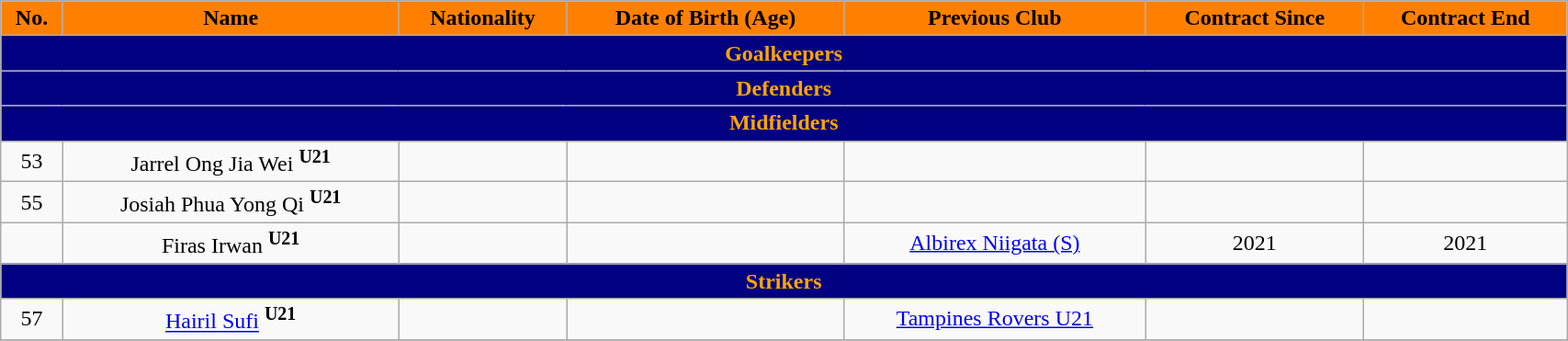<table class="wikitable" style="text-align:center; font-size:100%; width:90%;">
<tr>
<th style="background:#FF8000; color:black; text-align:center;">No.</th>
<th style="background:#FF8000; color:black; text-align:center;">Name</th>
<th style="background:#FF8000; color:black; text-align:center;">Nationality</th>
<th style="background:#FF8000; color:black; text-align:center;">Date of Birth (Age)</th>
<th style="background:#FF8000; color:black; text-align:center;">Previous Club</th>
<th style="background:#FF8000; color:black; text-align:center;">Contract Since</th>
<th style="background:#FF8000; color:black; text-align:center;">Contract End</th>
</tr>
<tr>
<th colspan="8" style="background:navy; color:orange; text-align:center;">Goalkeepers</th>
</tr>
<tr>
<th colspan="8" style="background:navy; color:orange; text-align:center">Defenders</th>
</tr>
<tr>
<th colspan="8" style="background:navy; color:orange; text-align:center">Midfielders</th>
</tr>
<tr>
<td>53</td>
<td>Jarrel Ong Jia Wei <sup><strong>U21</strong></sup></td>
<td></td>
<td></td>
<td></td>
<td></td>
<td></td>
</tr>
<tr>
<td>55</td>
<td>Josiah Phua Yong Qi <sup><strong>U21</strong></sup></td>
<td></td>
<td></td>
<td></td>
<td></td>
<td></td>
</tr>
<tr>
<td></td>
<td>Firas Irwan <sup><strong>U21</strong></sup></td>
<td></td>
<td></td>
<td> <a href='#'>Albirex Niigata (S)</a></td>
<td>2021</td>
<td>2021</td>
</tr>
<tr>
<th colspan="8" style="background:navy; color:orange; text-align:center">Strikers</th>
</tr>
<tr>
<td>57</td>
<td><a href='#'>Hairil Sufi</a> <sup><strong>U21</strong></sup></td>
<td></td>
<td></td>
<td> <a href='#'>Tampines Rovers U21</a></td>
<td></td>
<td></td>
</tr>
<tr>
</tr>
</table>
